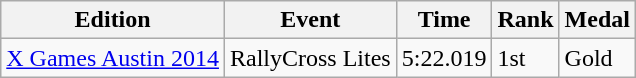<table class="wikitable">
<tr>
<th>Edition</th>
<th>Event</th>
<th>Time</th>
<th>Rank</th>
<th>Medal</th>
</tr>
<tr X Games 2014 Gold Medal winner.>
<td><a href='#'>X Games Austin 2014</a></td>
<td>RallyCross Lites</td>
<td>5:22.019</td>
<td>1st</td>
<td>Gold</td>
</tr>
</table>
